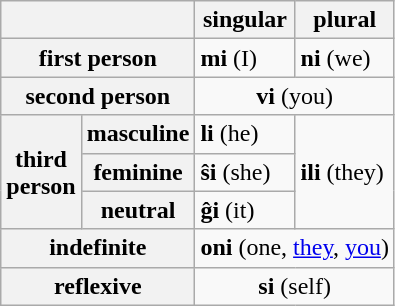<table class=wikitable>
<tr>
<th colspan=2></th>
<th>singular</th>
<th>plural</th>
</tr>
<tr>
<th colspan=2>first person</th>
<td><strong>mi</strong> (I)</td>
<td><strong>ni</strong> (we)</td>
</tr>
<tr>
<th colspan=2>second person</th>
<td colspan=2 align=center><strong>vi</strong> (you)</td>
</tr>
<tr>
<th rowspan=3>third<br>person</th>
<th>masculine</th>
<td><strong>li</strong> (he)</td>
<td rowspan=3><strong>ili</strong> (they)</td>
</tr>
<tr>
<th>feminine</th>
<td><strong>ŝi</strong> (she)</td>
</tr>
<tr>
<th>neutral</th>
<td><strong>ĝi</strong> (it)</td>
</tr>
<tr>
<th colspan=2>indefinite</th>
<td colspan=2 align=center><strong>oni</strong> (one, <a href='#'>they</a>, <a href='#'>you</a>)</td>
</tr>
<tr>
<th colspan=2>reflexive</th>
<td colspan=2 align=center><strong>si</strong> (self)</td>
</tr>
</table>
